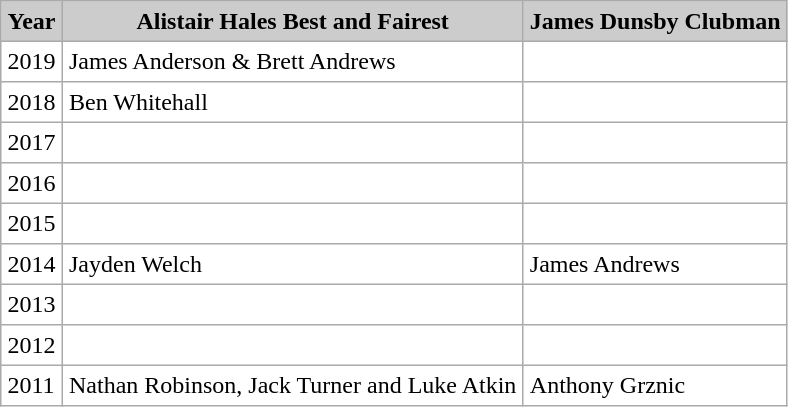<table border="1" cellpadding="4" cellspacing="0" style="border:1px solid #aaa; border-collapse:collapse">
<tr style="background:#ccc;">
<th><strong>Year</strong></th>
<th><strong>Alistair Hales Best and Fairest</strong></th>
<th><strong>James Dunsby Clubman</strong></th>
</tr>
<tr>
<td>2019</td>
<td>James Anderson & Brett Andrews</td>
<td></td>
</tr>
<tr>
<td>2018</td>
<td>Ben Whitehall</td>
<td></td>
</tr>
<tr>
<td>2017</td>
<td></td>
<td></td>
</tr>
<tr>
<td>2016</td>
<td></td>
<td></td>
</tr>
<tr>
<td>2015</td>
<td></td>
<td></td>
</tr>
<tr>
<td>2014</td>
<td>Jayden Welch</td>
<td>James Andrews</td>
</tr>
<tr>
<td>2013</td>
<td></td>
<td></td>
</tr>
<tr>
<td>2012</td>
<td></td>
<td></td>
</tr>
<tr>
<td>2011</td>
<td>Nathan Robinson, Jack Turner and Luke Atkin</td>
<td>Anthony Grznic</td>
</tr>
</table>
